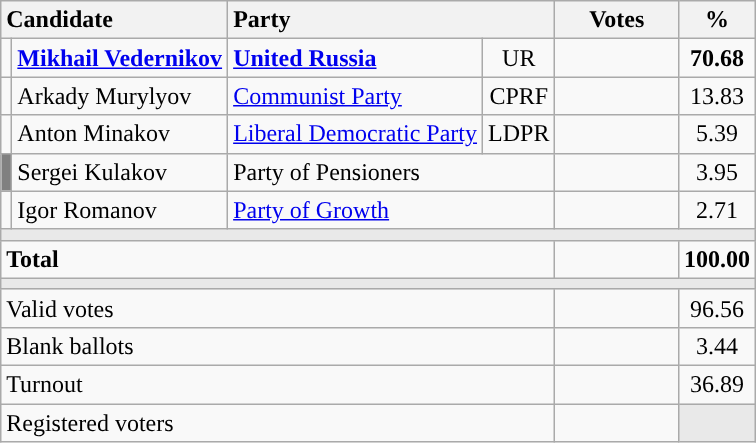<table class="wikitable" style="text-align:center;">
<tr>
<th style="text-align:left;" colspan="2">Candidate</th>
<th style="text-align:left;" colspan="2">Party</th>
<th width="75">Votes</th>
<th width="30">%</th>
</tr>
<tr>
<td style="background-color:"></td>
<td style="text-align:left;"><strong><a href='#'>Mikhail Vedernikov</a></strong></td>
<td style="text-align:left;"><strong><a href='#'>United Russia</a></strong></td>
<td>UR</td>
<td><strong></strong></td>
<td><strong>70.68</strong></td>
</tr>
<tr>
<td style="background-color:"></td>
<td style="text-align:left;">Arkady Murylyov</td>
<td style="text-align:left;"><a href='#'>Communist Party</a></td>
<td>CPRF</td>
<td></td>
<td>13.83</td>
</tr>
<tr>
<td style="background-color:"></td>
<td style="text-align:left;">Anton Minakov</td>
<td style="text-align:left;"><a href='#'>Liberal Democratic Party</a></td>
<td>LDPR</td>
<td></td>
<td>5.39</td>
</tr>
<tr>
<td style="background-color:grey;"></td>
<td style="text-align:left;">Sergei Kulakov</td>
<td style="text-align:left;" colspan = 2>Party of Pensioners</td>
<td></td>
<td>3.95</td>
</tr>
<tr>
<td style="background-color:"></td>
<td style="text-align:left;">Igor Romanov</td>
<td style="text-align:left;" colspan = 2><a href='#'>Party of Growth</a></td>
<td></td>
<td>2.71</td>
</tr>
<tr>
<td style="background-color:#E9E9E9;" colspan="6"></td>
</tr>
<tr style="font-weight:bold">
<td style="text-align:left;" colspan="4">Total</td>
<td></td>
<td>100.00</td>
</tr>
<tr>
<td style="background-color:#E9E9E9;" colspan="6"></td>
</tr>
<tr>
<td style="text-align:left;" colspan="4">Valid votes</td>
<td></td>
<td>96.56</td>
</tr>
<tr>
<td style="text-align:left;" colspan="4">Blank ballots</td>
<td></td>
<td>3.44</td>
</tr>
<tr>
<td style="text-align:left;" colspan="4">Turnout</td>
<td></td>
<td>36.89</td>
</tr>
<tr>
<td style="text-align:left;" colspan="4">Registered voters</td>
<td></td>
<td style="background-color:#E9E9E9;"></td>
</tr>
</table>
